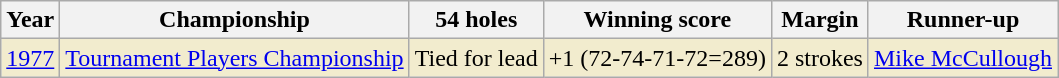<table class="wikitable">
<tr>
<th>Year</th>
<th>Championship</th>
<th>54 holes</th>
<th>Winning score</th>
<th>Margin</th>
<th>Runner-up</th>
</tr>
<tr style="background:#f2ecce;">
<td><a href='#'>1977</a></td>
<td><a href='#'>Tournament Players Championship</a></td>
<td>Tied for lead</td>
<td>+1 (72-74-71-72=289)</td>
<td>2 strokes</td>
<td> <a href='#'>Mike McCullough</a></td>
</tr>
</table>
